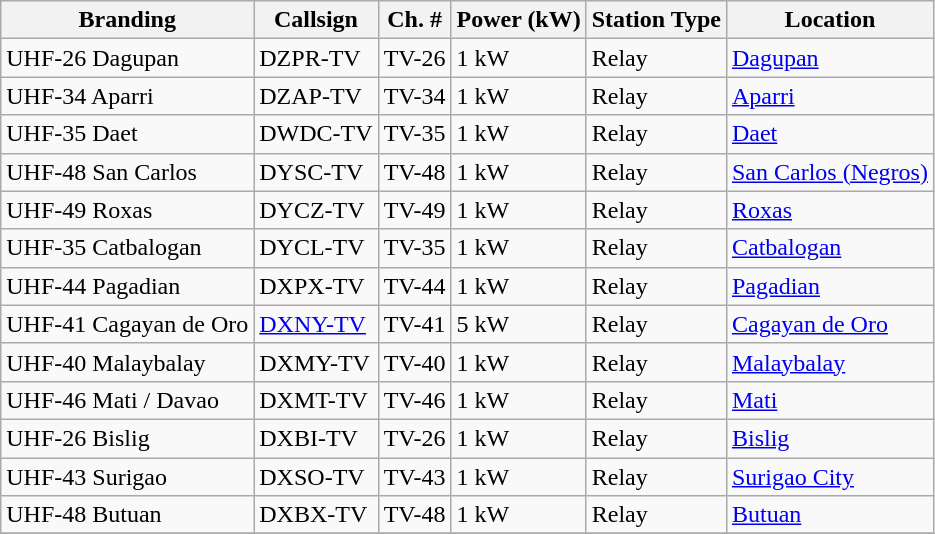<table class="wikitable">
<tr>
<th>Branding</th>
<th>Callsign</th>
<th>Ch. #</th>
<th>Power (kW)</th>
<th>Station Type</th>
<th>Location</th>
</tr>
<tr>
<td>UHF-26 Dagupan</td>
<td>DZPR-TV</td>
<td>TV-26</td>
<td>1 kW</td>
<td>Relay</td>
<td><a href='#'>Dagupan</a></td>
</tr>
<tr>
<td>UHF-34 Aparri</td>
<td>DZAP-TV</td>
<td>TV-34</td>
<td>1 kW</td>
<td>Relay</td>
<td><a href='#'>Aparri</a></td>
</tr>
<tr>
<td>UHF-35 Daet</td>
<td>DWDC-TV</td>
<td>TV-35</td>
<td>1 kW</td>
<td>Relay</td>
<td><a href='#'>Daet</a></td>
</tr>
<tr>
<td>UHF-48 San Carlos</td>
<td>DYSC-TV</td>
<td>TV-48</td>
<td>1 kW</td>
<td>Relay</td>
<td><a href='#'>San Carlos (Negros)</a></td>
</tr>
<tr>
<td>UHF-49 Roxas</td>
<td>DYCZ-TV</td>
<td>TV-49</td>
<td>1 kW</td>
<td>Relay</td>
<td><a href='#'>Roxas</a></td>
</tr>
<tr>
<td>UHF-35 Catbalogan</td>
<td>DYCL-TV</td>
<td>TV-35</td>
<td>1 kW</td>
<td>Relay</td>
<td><a href='#'>Catbalogan</a></td>
</tr>
<tr>
<td>UHF-44 Pagadian</td>
<td>DXPX-TV</td>
<td>TV-44</td>
<td>1 kW</td>
<td>Relay</td>
<td><a href='#'>Pagadian</a></td>
</tr>
<tr>
<td>UHF-41 Cagayan de Oro</td>
<td><a href='#'>DXNY-TV</a></td>
<td>TV-41</td>
<td>5 kW</td>
<td>Relay</td>
<td><a href='#'>Cagayan de Oro</a></td>
</tr>
<tr>
<td>UHF-40 Malaybalay</td>
<td>DXMY-TV</td>
<td>TV-40</td>
<td>1 kW</td>
<td>Relay</td>
<td><a href='#'>Malaybalay</a></td>
</tr>
<tr>
<td>UHF-46 Mati / Davao</td>
<td>DXMT-TV</td>
<td>TV-46</td>
<td>1 kW</td>
<td>Relay</td>
<td><a href='#'>Mati</a></td>
</tr>
<tr>
<td>UHF-26 Bislig</td>
<td>DXBI-TV</td>
<td>TV-26</td>
<td>1 kW</td>
<td>Relay</td>
<td><a href='#'>Bislig</a></td>
</tr>
<tr>
<td>UHF-43 Surigao</td>
<td>DXSO-TV</td>
<td>TV-43</td>
<td>1 kW</td>
<td>Relay</td>
<td><a href='#'>Surigao City</a></td>
</tr>
<tr>
<td>UHF-48 Butuan</td>
<td>DXBX-TV</td>
<td>TV-48</td>
<td>1 kW</td>
<td>Relay</td>
<td><a href='#'>Butuan</a></td>
</tr>
<tr>
</tr>
</table>
